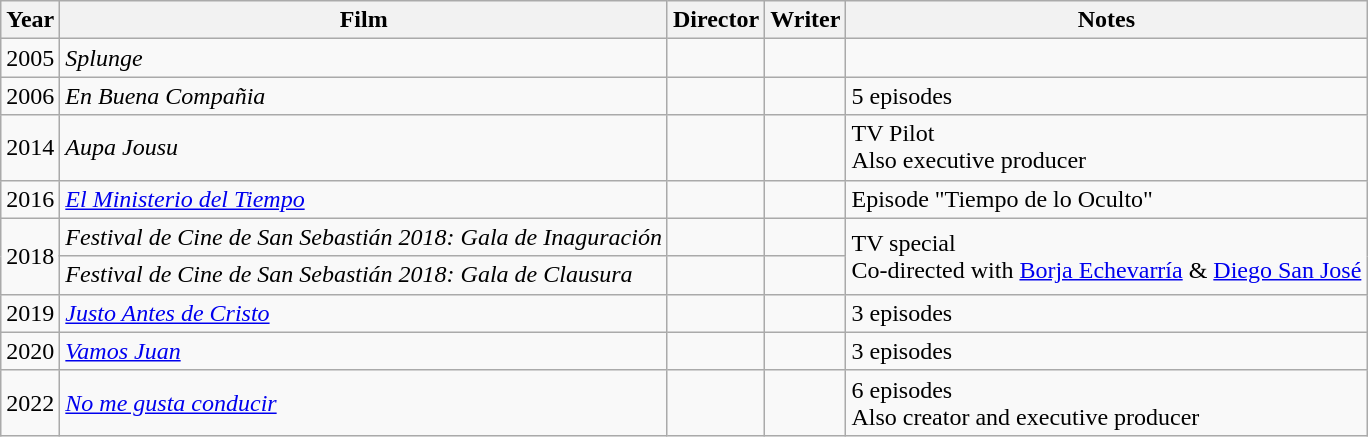<table class="wikitable sortable">
<tr>
<th>Year</th>
<th>Film</th>
<th>Director</th>
<th>Writer</th>
<th>Notes</th>
</tr>
<tr>
<td>2005</td>
<td><em>Splunge</em></td>
<td></td>
<td></td>
<td></td>
</tr>
<tr>
<td>2006</td>
<td><em>En Buena Compañia</em></td>
<td></td>
<td></td>
<td>5 episodes</td>
</tr>
<tr>
<td>2014</td>
<td><em>Aupa Jousu</em></td>
<td></td>
<td></td>
<td>TV Pilot<br>Also executive producer</td>
</tr>
<tr>
<td>2016</td>
<td><em><a href='#'>El Ministerio del Tiempo</a></em></td>
<td></td>
<td></td>
<td>Episode "Tiempo de lo Oculto"</td>
</tr>
<tr>
<td rowspan=2>2018</td>
<td><em>Festival de Cine de San Sebastián 2018: Gala de Inaguración</em></td>
<td></td>
<td></td>
<td rowspan=2>TV special<br>Co-directed with <a href='#'>Borja Echevarría</a> & <a href='#'>Diego San José</a></td>
</tr>
<tr>
<td><em>Festival de Cine de San Sebastián 2018: Gala de Clausura</em></td>
<td></td>
<td></td>
</tr>
<tr>
<td>2019</td>
<td><em><a href='#'>Justo Antes de Cristo</a></em></td>
<td></td>
<td></td>
<td>3 episodes</td>
</tr>
<tr>
<td>2020</td>
<td><em><a href='#'>Vamos Juan</a></em></td>
<td></td>
<td></td>
<td>3 episodes</td>
</tr>
<tr>
<td>2022</td>
<td><em><a href='#'>No me gusta conducir</a></em></td>
<td></td>
<td></td>
<td>6 episodes<br>Also creator and executive producer</td>
</tr>
</table>
